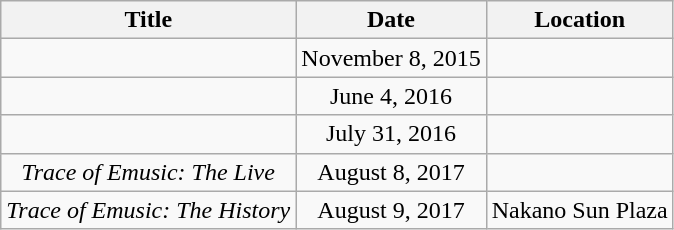<table class="wikitable plainrowheaders" style="text-align:center;">
<tr>
<th scope="col" rowspan="1">Title</th>
<th scope="col" colspan="1">Date</th>
<th scope="col" colspan="1">Location</th>
</tr>
<tr>
<td></td>
<td>November 8, 2015</td>
<td></td>
</tr>
<tr>
<td></td>
<td>June 4, 2016</td>
<td></td>
</tr>
<tr>
<td></td>
<td>July 31, 2016</td>
<td></td>
</tr>
<tr>
<td><em>Trace of Emusic: The Live</em></td>
<td>August 8, 2017</td>
<td></td>
</tr>
<tr>
<td><em>Trace of Emusic: The History</em></td>
<td>August 9, 2017</td>
<td>Nakano Sun Plaza</td>
</tr>
</table>
